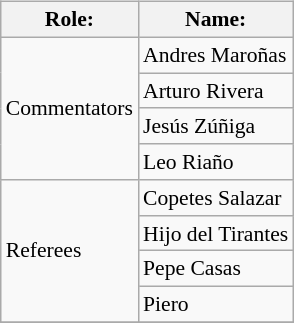<table class=wikitable style="font-size:90%; margin: 0.5em 0 0.5em 1em; float: right; clear: right;">
<tr>
<th>Role:</th>
<th>Name:</th>
</tr>
<tr>
<td rowspan=4>Commentators</td>
<td>Andres Maroñas</td>
</tr>
<tr>
<td>Arturo Rivera</td>
</tr>
<tr>
<td>Jesús Zúñiga</td>
</tr>
<tr>
<td>Leo Riaño</td>
</tr>
<tr>
<td rowspan=4>Referees</td>
<td>Copetes Salazar</td>
</tr>
<tr>
<td>Hijo del Tirantes</td>
</tr>
<tr>
<td>Pepe Casas</td>
</tr>
<tr>
<td>Piero</td>
</tr>
<tr>
</tr>
</table>
